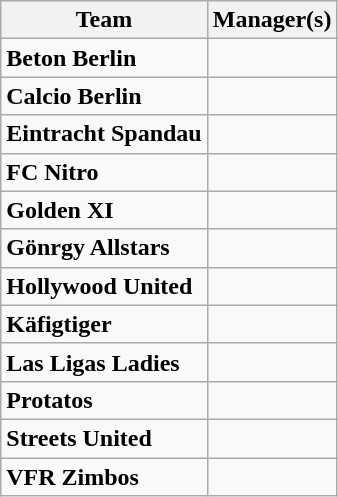<table class="wikitable sortable" style="text-align: left;">
<tr>
<th>Team</th>
<th>Manager(s)</th>
</tr>
<tr>
<td><strong>Beton Berlin</strong></td>
<td></td>
</tr>
<tr>
<td><strong>Calcio Berlin</strong></td>
<td></td>
</tr>
<tr>
<td><strong>Eintracht Spandau</strong></td>
<td></td>
</tr>
<tr>
<td><strong>FC Nitro</strong></td>
<td></td>
</tr>
<tr>
<td><strong>Golden XI</strong></td>
<td></td>
</tr>
<tr>
<td><strong>Gönrgy Allstars</strong></td>
<td></td>
</tr>
<tr>
<td><strong>Hollywood United</strong></td>
<td></td>
</tr>
<tr>
<td><strong>Käfigtiger</strong></td>
<td></td>
</tr>
<tr>
<td><strong>Las Ligas Ladies</strong></td>
<td></td>
</tr>
<tr>
<td><strong>Protatos</strong></td>
<td></td>
</tr>
<tr>
<td><strong>Streets United</strong></td>
<td></td>
</tr>
<tr>
<td><strong>VFR Zimbos</strong></td>
<td></td>
</tr>
</table>
